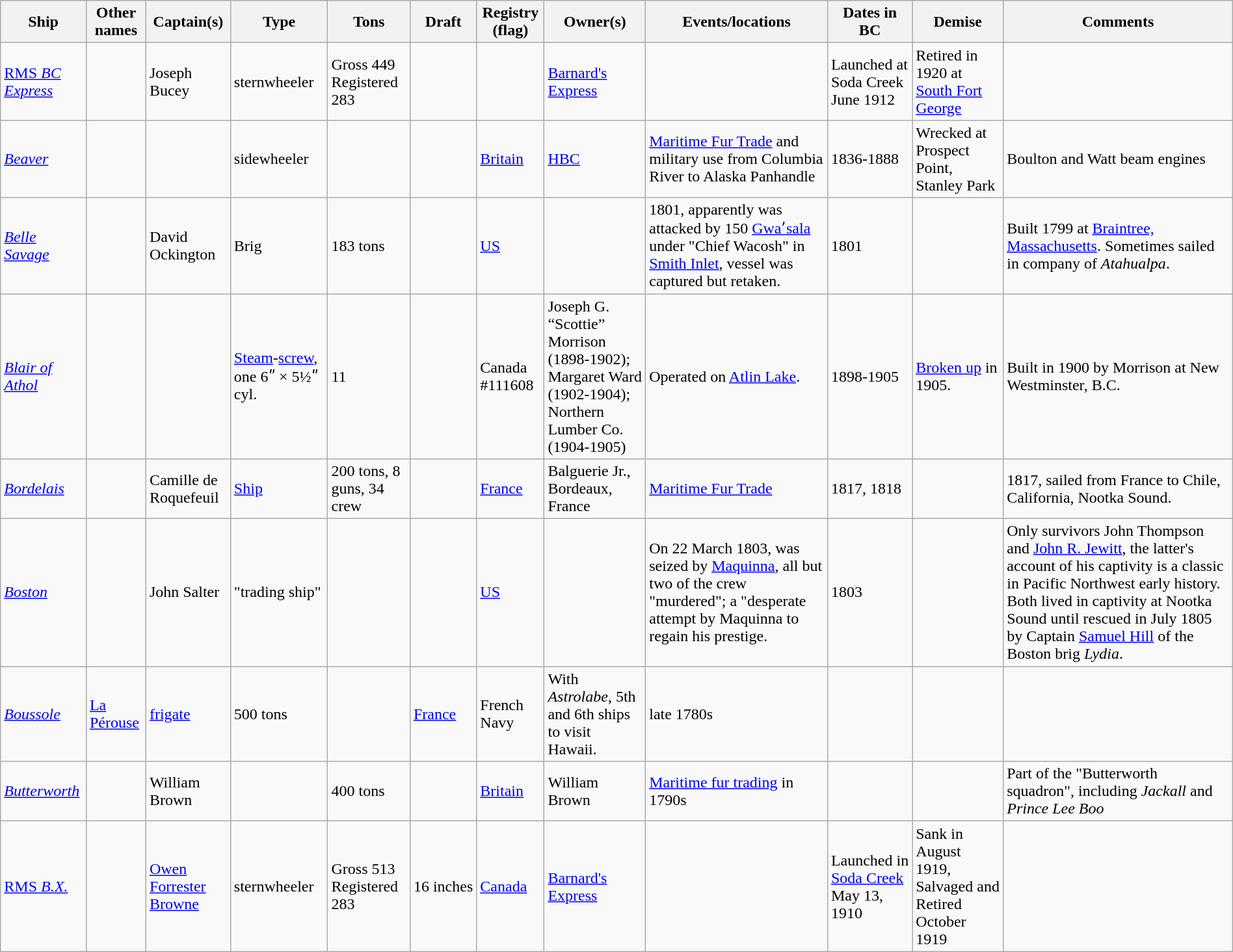<table class="wikitable sortable" style="width:100%">
<tr>
<th>Ship</th>
<th>Other names</th>
<th>Captain(s)</th>
<th>Type</th>
<th>Tons </th>
<th>Draft </th>
<th>Registry (flag)</th>
<th>Owner(s) </th>
<th>Events/locations</th>
<th>Dates in BC</th>
<th>Demise </th>
<th>Comments</th>
</tr>
<tr>
<td><a href='#'>RMS <em>BC Express</em></a></td>
<td></td>
<td>Joseph Bucey</td>
<td>sternwheeler</td>
<td>Gross 449 Registered 283</td>
<td></td>
<td></td>
<td><a href='#'>Barnard's Express</a></td>
<td></td>
<td>Launched at Soda Creek June 1912</td>
<td>Retired in 1920 at <a href='#'>South Fort George</a></td>
<td></td>
</tr>
<tr>
<td><em><a href='#'>Beaver</a></em></td>
<td></td>
<td></td>
<td>sidewheeler</td>
<td></td>
<td></td>
<td><a href='#'>Britain</a></td>
<td><a href='#'>HBC</a></td>
<td><a href='#'>Maritime Fur Trade</a> and military use from Columbia River to Alaska Panhandle</td>
<td>1836-1888</td>
<td>Wrecked at Prospect Point, Stanley Park</td>
<td>Boulton and Watt beam engines</td>
</tr>
<tr>
<td><em><a href='#'>Belle Savage</a></em></td>
<td></td>
<td>David Ockington</td>
<td>Brig</td>
<td>183 tons</td>
<td></td>
<td><a href='#'>US</a></td>
<td></td>
<td>1801, apparently was attacked by 150 <a href='#'>Gwaʼsala</a> under "Chief Wacosh" in <a href='#'>Smith Inlet</a>, vessel was captured but retaken.</td>
<td>1801</td>
<td></td>
<td>Built 1799 at <a href='#'>Braintree, Massachusetts</a>. Sometimes sailed in company of <em>Atahualpa</em>.</td>
</tr>
<tr>
<td><em><a href='#'>Blair of Athol</a></em></td>
<td></td>
<td></td>
<td><a href='#'>Steam</a>-<a href='#'>screw</a>, one 6ʺ × 5½ʺ cyl.</td>
<td>11</td>
<td></td>
<td>Canada #111608</td>
<td>Joseph G. “Scottie” Morrison (1898-1902);<br>Margaret Ward (1902-1904); Northern Lumber Co. (1904-1905)</td>
<td>Operated on <a href='#'>Atlin Lake</a>.</td>
<td>1898-1905</td>
<td><a href='#'>Broken up</a> in 1905.</td>
<td>Built in 1900 by Morrison at New Westminster, B.C.</td>
</tr>
<tr>
<td><em><a href='#'>Bordelais</a></em></td>
<td></td>
<td> Camille de Roquefeuil</td>
<td><a href='#'>Ship</a></td>
<td>200 tons, 8 guns, 34 crew</td>
<td></td>
<td><a href='#'>France</a></td>
<td>Balguerie Jr., Bordeaux, France</td>
<td><a href='#'>Maritime Fur Trade</a></td>
<td>1817, 1818</td>
<td></td>
<td>1817, sailed from France to Chile, California, Nootka Sound.</td>
</tr>
<tr>
<td><em><a href='#'>Boston</a></em></td>
<td></td>
<td>John Salter</td>
<td>"trading ship"</td>
<td></td>
<td></td>
<td><a href='#'>US</a></td>
<td></td>
<td>On 22 March 1803, was seized by <a href='#'>Maquinna</a>, all but two of the crew "murdered"; a "desperate attempt by Maquinna to regain his prestige.</td>
<td>1803</td>
<td></td>
<td>Only survivors John Thompson and <a href='#'>John R. Jewitt</a>, the latter's account of his captivity is a classic in Pacific Northwest early history. Both lived in captivity at Nootka Sound until rescued in July 1805 by Captain <a href='#'>Samuel Hill</a> of the Boston brig <em>Lydia</em>.</td>
</tr>
<tr>
<td><em><a href='#'>Boussole</a></em></td>
<td><a href='#'>La Pérouse</a></td>
<td><a href='#'>frigate</a></td>
<td>500 tons</td>
<td></td>
<td><a href='#'>France</a></td>
<td>French Navy</td>
<td>With <em>Astrolabe</em>, 5th and 6th ships to visit Hawaii.</td>
<td>late 1780s</td>
<td></td>
<td></td>
</tr>
<tr>
<td><em><a href='#'>Butterworth</a></em></td>
<td></td>
<td>William Brown</td>
<td></td>
<td>400 tons</td>
<td></td>
<td><a href='#'>Britain</a></td>
<td>William Brown</td>
<td><a href='#'>Maritime fur trading</a> in 1790s</td>
<td></td>
<td></td>
<td>Part of the "Butterworth squadron", including <em>Jackall</em> and <em>Prince Lee Boo</em></td>
</tr>
<tr>
<td><a href='#'>RMS <em>B.X.</em></a></td>
<td></td>
<td><a href='#'>Owen Forrester Browne</a></td>
<td>sternwheeler</td>
<td>Gross 513 Registered 283</td>
<td>16 inches</td>
<td><a href='#'>Canada</a></td>
<td><a href='#'>Barnard's Express</a></td>
<td></td>
<td>Launched in <a href='#'>Soda Creek</a> May 13, 1910</td>
<td>Sank in August 1919, Salvaged and Retired October 1919</td>
<td></td>
</tr>
</table>
